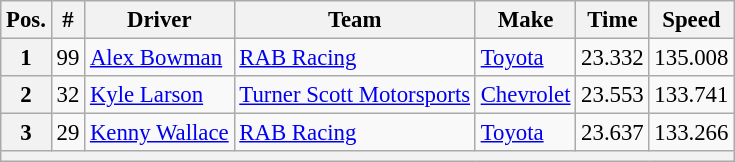<table class="wikitable" style="font-size:95%">
<tr>
<th>Pos.</th>
<th>#</th>
<th>Driver</th>
<th>Team</th>
<th>Make</th>
<th>Time</th>
<th>Speed</th>
</tr>
<tr>
<th>1</th>
<td>99</td>
<td><a href='#'>Alex Bowman</a></td>
<td><a href='#'>RAB Racing</a></td>
<td><a href='#'>Toyota</a></td>
<td>23.332</td>
<td>135.008</td>
</tr>
<tr>
<th>2</th>
<td>32</td>
<td><a href='#'>Kyle Larson</a></td>
<td><a href='#'>Turner Scott Motorsports</a></td>
<td><a href='#'>Chevrolet</a></td>
<td>23.553</td>
<td>133.741</td>
</tr>
<tr>
<th>3</th>
<td>29</td>
<td><a href='#'>Kenny Wallace</a></td>
<td><a href='#'>RAB Racing</a></td>
<td><a href='#'>Toyota</a></td>
<td>23.637</td>
<td>133.266</td>
</tr>
<tr>
<th colspan="7"></th>
</tr>
</table>
